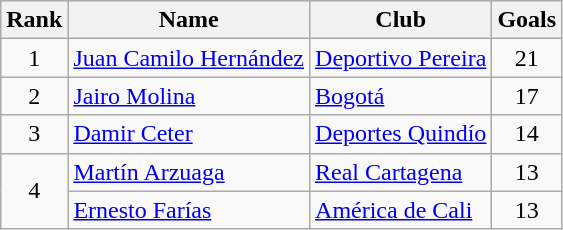<table class="wikitable" border="1">
<tr>
<th>Rank</th>
<th>Name</th>
<th>Club</th>
<th>Goals</th>
</tr>
<tr>
<td align=center>1</td>
<td> <a href='#'>Juan Camilo Hernández</a></td>
<td><a href='#'>Deportivo Pereira</a></td>
<td align=center>21</td>
</tr>
<tr>
<td align=center>2</td>
<td> <a href='#'>Jairo Molina</a></td>
<td><a href='#'>Bogotá</a></td>
<td align=center>17</td>
</tr>
<tr>
<td align=center>3</td>
<td> <a href='#'>Damir Ceter</a></td>
<td><a href='#'>Deportes Quindío</a></td>
<td align=center>14</td>
</tr>
<tr>
<td rowspan=2 align=center>4</td>
<td> <a href='#'>Martín Arzuaga</a></td>
<td><a href='#'>Real Cartagena</a></td>
<td align=center>13</td>
</tr>
<tr>
<td> <a href='#'>Ernesto Farías</a></td>
<td><a href='#'>América de Cali</a></td>
<td align=center>13</td>
</tr>
</table>
